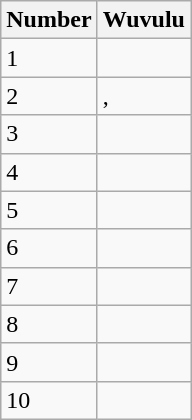<table class="wikitable">
<tr>
<th>Number</th>
<th>Wuvulu</th>
</tr>
<tr>
<td>1</td>
<td></td>
</tr>
<tr>
<td>2</td>
<td>, </td>
</tr>
<tr>
<td>3</td>
<td></td>
</tr>
<tr>
<td>4</td>
<td></td>
</tr>
<tr>
<td>5</td>
<td></td>
</tr>
<tr>
<td>6</td>
<td></td>
</tr>
<tr>
<td>7</td>
<td></td>
</tr>
<tr>
<td>8</td>
<td></td>
</tr>
<tr>
<td>9</td>
<td></td>
</tr>
<tr>
<td>10</td>
<td></td>
</tr>
</table>
